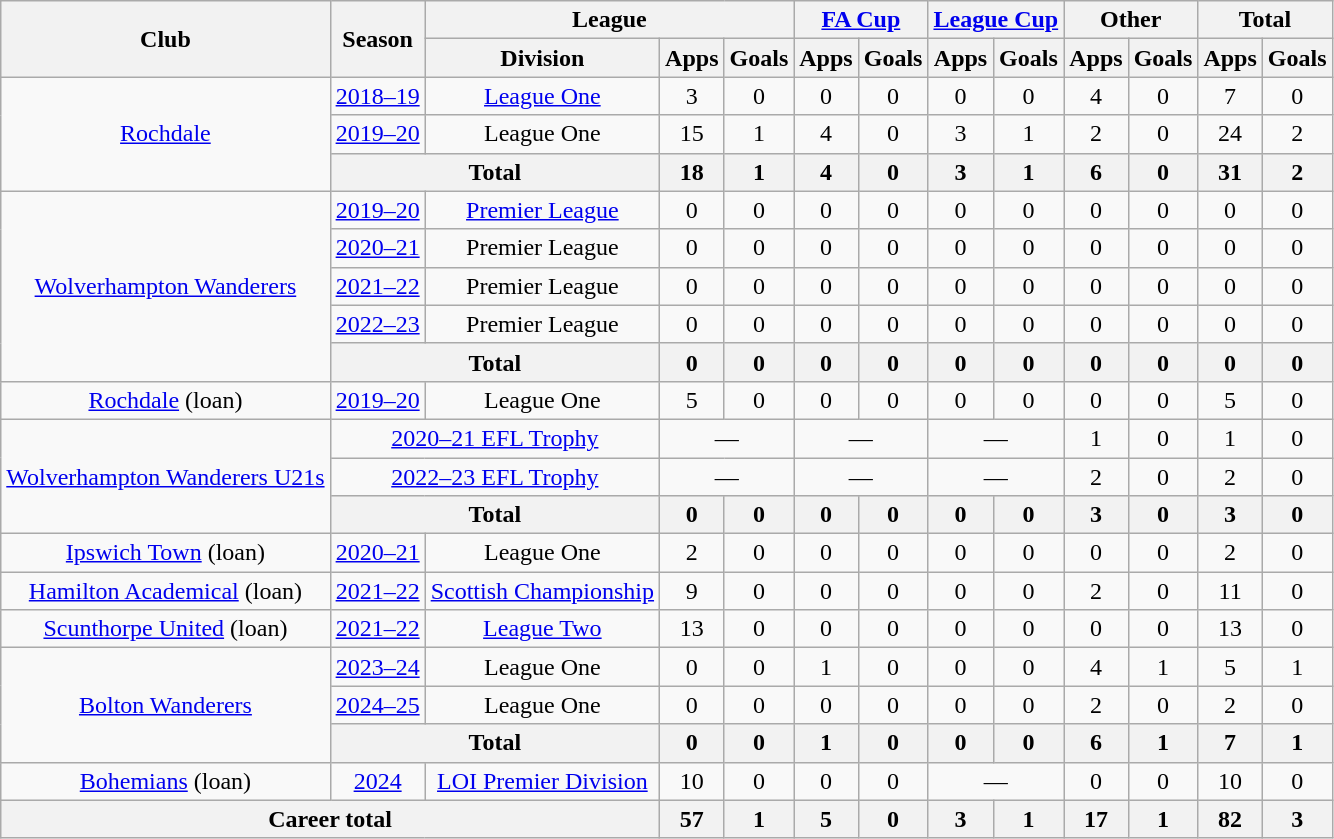<table class="wikitable" style="text-align: center">
<tr>
<th rowspan="2">Club</th>
<th rowspan="2">Season</th>
<th colspan="3">League</th>
<th colspan="2"><a href='#'>FA Cup</a></th>
<th colspan="2"><a href='#'>League Cup</a></th>
<th colspan="2">Other</th>
<th colspan="2">Total</th>
</tr>
<tr>
<th>Division</th>
<th>Apps</th>
<th>Goals</th>
<th>Apps</th>
<th>Goals</th>
<th>Apps</th>
<th>Goals</th>
<th>Apps</th>
<th>Goals</th>
<th>Apps</th>
<th>Goals</th>
</tr>
<tr>
<td rowspan="3"><a href='#'>Rochdale</a></td>
<td><a href='#'>2018–19</a></td>
<td><a href='#'>League One</a></td>
<td>3</td>
<td>0</td>
<td>0</td>
<td>0</td>
<td>0</td>
<td>0</td>
<td>4</td>
<td>0</td>
<td>7</td>
<td>0</td>
</tr>
<tr>
<td><a href='#'>2019–20</a></td>
<td>League One</td>
<td>15</td>
<td>1</td>
<td>4</td>
<td>0</td>
<td>3</td>
<td>1</td>
<td>2</td>
<td>0</td>
<td>24</td>
<td>2</td>
</tr>
<tr>
<th colspan="2">Total</th>
<th>18</th>
<th>1</th>
<th>4</th>
<th>0</th>
<th>3</th>
<th>1</th>
<th>6</th>
<th>0</th>
<th>31</th>
<th>2</th>
</tr>
<tr>
<td rowspan="5"><a href='#'>Wolverhampton Wanderers</a></td>
<td><a href='#'>2019–20</a></td>
<td><a href='#'>Premier League</a></td>
<td>0</td>
<td>0</td>
<td>0</td>
<td>0</td>
<td>0</td>
<td>0</td>
<td>0</td>
<td>0</td>
<td>0</td>
<td>0</td>
</tr>
<tr>
<td><a href='#'>2020–21</a></td>
<td>Premier League</td>
<td>0</td>
<td>0</td>
<td>0</td>
<td>0</td>
<td>0</td>
<td>0</td>
<td>0</td>
<td>0</td>
<td>0</td>
<td>0</td>
</tr>
<tr>
<td><a href='#'>2021–22</a></td>
<td>Premier League</td>
<td>0</td>
<td>0</td>
<td>0</td>
<td>0</td>
<td>0</td>
<td>0</td>
<td>0</td>
<td>0</td>
<td>0</td>
<td>0</td>
</tr>
<tr>
<td><a href='#'>2022–23</a></td>
<td>Premier League</td>
<td>0</td>
<td>0</td>
<td>0</td>
<td>0</td>
<td>0</td>
<td>0</td>
<td>0</td>
<td>0</td>
<td>0</td>
<td>0</td>
</tr>
<tr>
<th colspan="2">Total</th>
<th>0</th>
<th>0</th>
<th>0</th>
<th>0</th>
<th>0</th>
<th>0</th>
<th>0</th>
<th>0</th>
<th>0</th>
<th>0</th>
</tr>
<tr>
<td><a href='#'>Rochdale</a> (loan)</td>
<td><a href='#'>2019–20</a></td>
<td>League One</td>
<td>5</td>
<td>0</td>
<td>0</td>
<td>0</td>
<td>0</td>
<td>0</td>
<td>0</td>
<td>0</td>
<td>5</td>
<td>0</td>
</tr>
<tr>
<td rowspan="3"><a href='#'>Wolverhampton Wanderers U21s</a></td>
<td colspan="2"><a href='#'>2020–21 EFL Trophy</a></td>
<td colspan="2">—</td>
<td colspan="2">—</td>
<td colspan="2">—</td>
<td>1</td>
<td>0</td>
<td>1</td>
<td>0</td>
</tr>
<tr>
<td colspan="2"><a href='#'>2022–23 EFL Trophy</a></td>
<td colspan="2">—</td>
<td colspan="2">—</td>
<td colspan="2">—</td>
<td>2</td>
<td>0</td>
<td>2</td>
<td>0</td>
</tr>
<tr>
<th colspan="2">Total</th>
<th>0</th>
<th>0</th>
<th>0</th>
<th>0</th>
<th>0</th>
<th>0</th>
<th>3</th>
<th>0</th>
<th>3</th>
<th>0</th>
</tr>
<tr>
<td><a href='#'>Ipswich Town</a> (loan)</td>
<td><a href='#'>2020–21</a></td>
<td>League One</td>
<td>2</td>
<td>0</td>
<td>0</td>
<td>0</td>
<td>0</td>
<td>0</td>
<td>0</td>
<td>0</td>
<td>2</td>
<td>0</td>
</tr>
<tr>
<td><a href='#'>Hamilton Academical</a> (loan)</td>
<td><a href='#'>2021–22</a></td>
<td><a href='#'>Scottish Championship</a></td>
<td>9</td>
<td>0</td>
<td>0</td>
<td>0</td>
<td>0</td>
<td>0</td>
<td>2</td>
<td>0</td>
<td>11</td>
<td>0</td>
</tr>
<tr>
<td><a href='#'>Scunthorpe United</a> (loan)</td>
<td><a href='#'>2021–22</a></td>
<td><a href='#'>League Two</a></td>
<td>13</td>
<td>0</td>
<td>0</td>
<td>0</td>
<td>0</td>
<td>0</td>
<td>0</td>
<td>0</td>
<td>13</td>
<td>0</td>
</tr>
<tr>
<td rowspan="3"><a href='#'>Bolton Wanderers</a></td>
<td><a href='#'>2023–24</a></td>
<td>League One</td>
<td>0</td>
<td>0</td>
<td>1</td>
<td>0</td>
<td>0</td>
<td>0</td>
<td>4</td>
<td>1</td>
<td>5</td>
<td>1</td>
</tr>
<tr>
<td><a href='#'>2024–25</a></td>
<td>League One</td>
<td>0</td>
<td>0</td>
<td>0</td>
<td>0</td>
<td>0</td>
<td>0</td>
<td>2</td>
<td>0</td>
<td>2</td>
<td>0</td>
</tr>
<tr>
<th colspan="2">Total</th>
<th>0</th>
<th>0</th>
<th>1</th>
<th>0</th>
<th>0</th>
<th>0</th>
<th>6</th>
<th>1</th>
<th>7</th>
<th>1</th>
</tr>
<tr>
<td><a href='#'>Bohemians</a> (loan)</td>
<td><a href='#'>2024</a></td>
<td><a href='#'>LOI Premier Division</a></td>
<td>10</td>
<td>0</td>
<td>0</td>
<td>0</td>
<td colspan="2">—</td>
<td>0</td>
<td>0</td>
<td>10</td>
<td>0</td>
</tr>
<tr>
<th colspan="3">Career total</th>
<th>57</th>
<th>1</th>
<th>5</th>
<th>0</th>
<th>3</th>
<th>1</th>
<th>17</th>
<th>1</th>
<th>82</th>
<th>3</th>
</tr>
</table>
